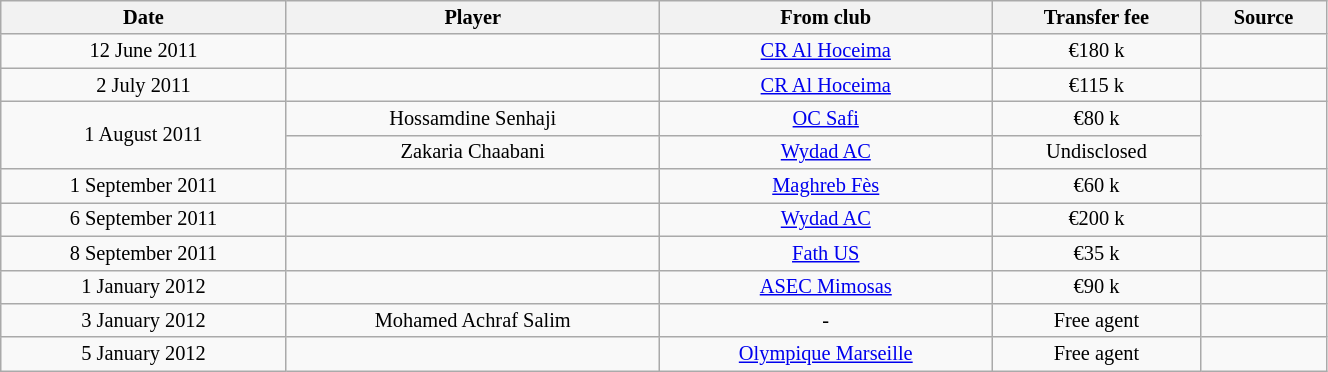<table class="wikitable sortable" style="width:70%; text-align:center; font-size:85%; text-align:centre;">
<tr>
<th>Date</th>
<th>Player</th>
<th>From club</th>
<th>Transfer fee</th>
<th>Source</th>
</tr>
<tr>
<td>12 June 2011</td>
<td></td>
<td><a href='#'>CR Al Hoceima</a></td>
<td>€180 k</td>
<td></td>
</tr>
<tr>
<td>2 July 2011</td>
<td></td>
<td><a href='#'>CR Al Hoceima</a></td>
<td>€115 k</td>
<td></td>
</tr>
<tr>
<td rowspan="2">1 August 2011</td>
<td> Hossamdine Senhaji</td>
<td><a href='#'>OC Safi</a></td>
<td>€80 k</td>
<td rowspan="2"></td>
</tr>
<tr>
<td> Zakaria Chaabani</td>
<td><a href='#'>Wydad AC</a></td>
<td>Undisclosed</td>
</tr>
<tr>
<td>1 September 2011</td>
<td></td>
<td><a href='#'>Maghreb Fès</a></td>
<td>€60 k</td>
<td></td>
</tr>
<tr>
<td>6 September 2011</td>
<td></td>
<td><a href='#'>Wydad AC</a></td>
<td>€200 k</td>
<td></td>
</tr>
<tr>
<td>8 September 2011</td>
<td></td>
<td><a href='#'>Fath US</a></td>
<td>€35 k</td>
<td></td>
</tr>
<tr>
<td>1 January 2012</td>
<td></td>
<td> <a href='#'>ASEC Mimosas</a></td>
<td>€90 k</td>
<td></td>
</tr>
<tr>
<td>3 January 2012</td>
<td> Mohamed Achraf Salim</td>
<td>-</td>
<td>Free agent</td>
<td></td>
</tr>
<tr>
<td>5 January 2012</td>
<td></td>
<td> <a href='#'>Olympique Marseille</a></td>
<td>Free agent</td>
<td></td>
</tr>
</table>
